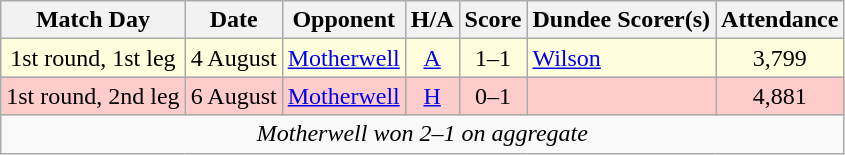<table class="wikitable" style="text-align:center">
<tr>
<th>Match Day</th>
<th>Date</th>
<th>Opponent</th>
<th>H/A</th>
<th>Score</th>
<th>Dundee Scorer(s)</th>
<th>Attendance</th>
</tr>
<tr bgcolor="#FFFFDD">
<td>1st round, 1st leg</td>
<td align="left">4 August</td>
<td align="left"><a href='#'>Motherwell</a></td>
<td><a href='#'>A</a></td>
<td>1–1</td>
<td align="left"><a href='#'>Wilson</a></td>
<td>3,799</td>
</tr>
<tr bgcolor="#FFCCCC">
<td>1st round, 2nd leg</td>
<td align="left">6 August</td>
<td align="left"><a href='#'>Motherwell</a></td>
<td><a href='#'>H</a></td>
<td>0–1</td>
<td align="left"></td>
<td>4,881</td>
</tr>
<tr>
<td colspan="7"><em>Motherwell won 2–1 on aggregate</em></td>
</tr>
</table>
